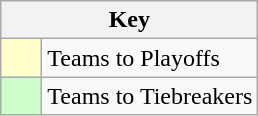<table class="wikitable" style="text-align: center;">
<tr>
<th colspan=2>Key</th>
</tr>
<tr>
<td style="background:#ffffcc; width:20px;"></td>
<td align=left>Teams to Playoffs</td>
</tr>
<tr>
<td style="background:#ccffcc; width:20px;"></td>
<td align=left>Teams to Tiebreakers</td>
</tr>
</table>
